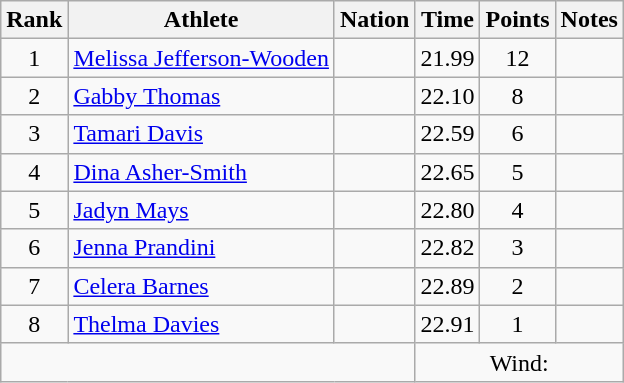<table class="wikitable mw-datatable sortable" style="text-align:center;">
<tr>
<th scope="col" style="width: 10px;">Rank</th>
<th scope="col">Athlete</th>
<th scope="col">Nation</th>
<th scope="col">Time</th>
<th scope="col">Points</th>
<th scope="col">Notes</th>
</tr>
<tr>
<td>1</td>
<td align="left"><a href='#'>Melissa Jefferson-Wooden</a> </td>
<td align="left"></td>
<td>21.99</td>
<td>12</td>
<td></td>
</tr>
<tr>
<td>2</td>
<td align="left"><a href='#'>Gabby Thomas</a> </td>
<td align="left"></td>
<td>22.10</td>
<td>8</td>
<td></td>
</tr>
<tr>
<td>3</td>
<td align="left"><a href='#'>Tamari Davis</a> </td>
<td align="left"></td>
<td>22.59</td>
<td>6</td>
<td></td>
</tr>
<tr>
<td>4</td>
<td align="left"><a href='#'>Dina Asher-Smith</a> </td>
<td align="left"></td>
<td>22.65</td>
<td>5</td>
<td></td>
</tr>
<tr>
<td>5</td>
<td align="left"><a href='#'>Jadyn Mays</a> </td>
<td align="left"></td>
<td>22.80</td>
<td>4</td>
<td></td>
</tr>
<tr>
<td>6</td>
<td align="left"><a href='#'>Jenna Prandini</a> </td>
<td align="left"></td>
<td>22.82</td>
<td>3</td>
<td></td>
</tr>
<tr>
<td>7</td>
<td align="left"><a href='#'>Celera Barnes</a> </td>
<td align="left"></td>
<td>22.89</td>
<td>2</td>
<td></td>
</tr>
<tr>
<td>8</td>
<td align="left"><a href='#'>Thelma Davies</a> </td>
<td align="left"></td>
<td>22.91</td>
<td>1</td>
<td></td>
</tr>
<tr class="sortbottom">
<td colspan="3"></td>
<td colspan="3">Wind: </td>
</tr>
</table>
